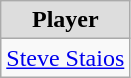<table class="wikitable">
<tr style="text-align:center; background:#ddd;">
<td><strong>Player</strong></td>
</tr>
<tr>
<td><a href='#'>Steve Staios</a></td>
</tr>
</table>
